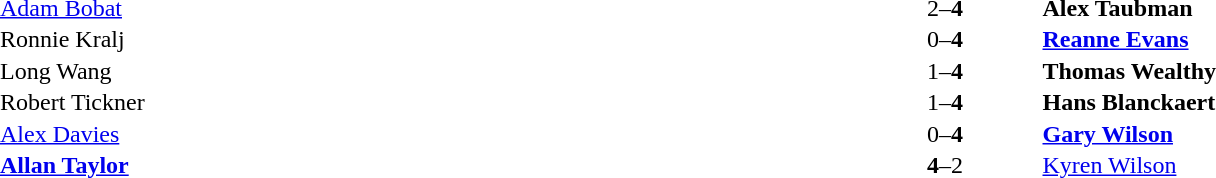<table width="100%" cellspacing="1">
<tr>
<th width=45%></th>
<th width=10%></th>
<th width=45%></th>
</tr>
<tr>
<td> <a href='#'>Adam Bobat</a></td>
<td align="center">2–<strong>4</strong></td>
<td> <strong>Alex Taubman</strong></td>
</tr>
<tr>
<td> Ronnie Kralj</td>
<td align="center">0–<strong>4</strong></td>
<td> <strong><a href='#'>Reanne Evans</a></strong></td>
</tr>
<tr>
<td> Long Wang</td>
<td align="center">1–<strong>4</strong></td>
<td> <strong>Thomas Wealthy</strong></td>
</tr>
<tr>
<td> Robert Tickner</td>
<td align="center">1–<strong>4</strong></td>
<td> <strong>Hans Blanckaert</strong></td>
</tr>
<tr>
<td> <a href='#'>Alex Davies</a></td>
<td align="center">0–<strong>4</strong></td>
<td> <strong><a href='#'>Gary Wilson</a></strong></td>
</tr>
<tr>
<td> <strong><a href='#'>Allan Taylor</a></strong></td>
<td align="center"><strong>4</strong>–2</td>
<td> <a href='#'>Kyren Wilson</a></td>
</tr>
</table>
